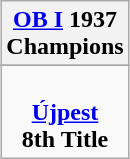<table class="wikitable" style="text-align: center; margin: 0 auto;">
<tr>
<th><a href='#'>OB I</a> 1937<br>Champions</th>
</tr>
<tr>
</tr>
<tr>
<td> <br><strong><a href='#'>Újpest</a></strong><br><strong>8th Title</strong></td>
</tr>
</table>
